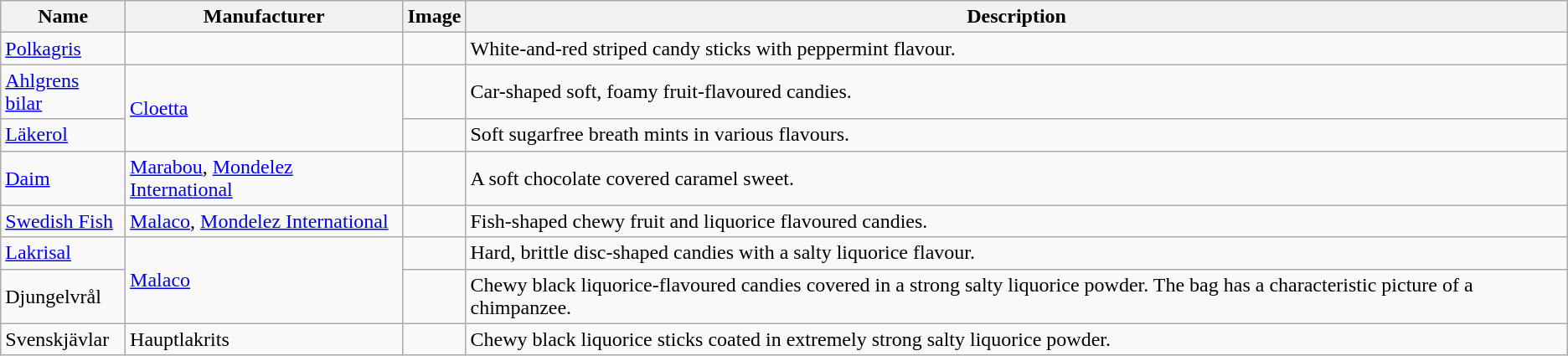<table class="wikitable sortable">
<tr>
<th>Name</th>
<th>Manufacturer</th>
<th class="unsortable">Image</th>
<th>Description</th>
</tr>
<tr>
<td><a href='#'>Polkagris</a></td>
<td></td>
<td></td>
<td>White-and-red striped candy sticks with peppermint flavour.</td>
</tr>
<tr>
<td><a href='#'>Ahlgrens bilar</a></td>
<td rowspan="2"><a href='#'>Cloetta</a></td>
<td></td>
<td>Car-shaped soft, foamy fruit-flavoured candies.</td>
</tr>
<tr>
<td><a href='#'>Läkerol</a></td>
<td></td>
<td>Soft sugarfree breath mints in various flavours.</td>
</tr>
<tr>
<td><a href='#'>Daim</a></td>
<td><a href='#'>Marabou</a>, <a href='#'>Mondelez International</a></td>
<td></td>
<td>A soft chocolate covered caramel sweet.</td>
</tr>
<tr>
<td><a href='#'>Swedish Fish</a></td>
<td><a href='#'>Malaco</a>, <a href='#'>Mondelez International</a></td>
<td></td>
<td>Fish-shaped chewy fruit and liquorice flavoured candies.</td>
</tr>
<tr>
<td><a href='#'>Lakrisal</a></td>
<td rowspan="2"><a href='#'>Malaco</a></td>
<td></td>
<td>Hard, brittle disc-shaped candies with a salty liquorice flavour.</td>
</tr>
<tr>
<td>Djungelvrål</td>
<td></td>
<td>Chewy black liquorice-flavoured candies covered in a strong salty liquorice powder. The bag has a characteristic picture of a chimpanzee.</td>
</tr>
<tr>
<td>Svenskjävlar</td>
<td>Hauptlakrits</td>
<td></td>
<td>Chewy black liquorice sticks coated in extremely strong salty liquorice powder.</td>
</tr>
</table>
